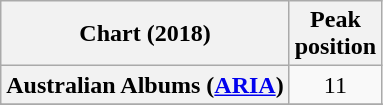<table class="wikitable sortable plainrowheaders" style="text-align:center">
<tr>
<th scope="col">Chart (2018)</th>
<th scope="col">Peak<br> position</th>
</tr>
<tr>
<th scope="row">Australian Albums (<a href='#'>ARIA</a>)</th>
<td>11</td>
</tr>
<tr>
</tr>
<tr>
</tr>
</table>
